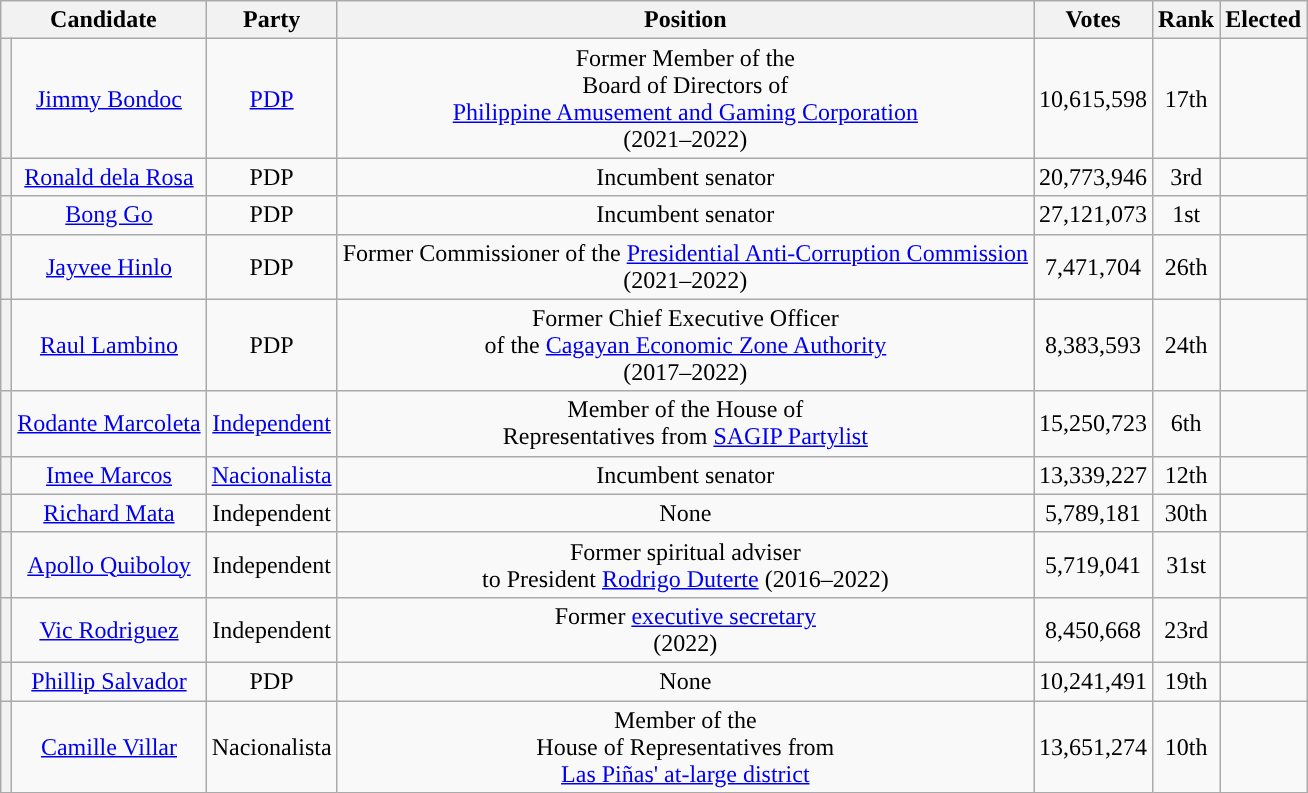<table class="wikitable sortable" style="text-align:center;font-size:100%;">
<tr>
<th colspan="2" class=unsortable>Candidate</th>
<th class=unsortable>Party</th>
<th class=unsortable>Position</th>
<th>Votes</th>
<th>Rank</th>
<th class=unsortable>Elected</th>
</tr>
<tr>
<th style="background:"></th>
<td><a href='#'>Jimmy Bondoc</a></td>
<td><a href='#'>PDP</a></td>
<td>Former Member of the<br>Board of Directors of<br><a href='#'>Philippine Amusement and Gaming Corporation</a><br>(2021–2022)</td>
<td>10,615,598</td>
<td>17th</td>
<td></td>
</tr>
<tr>
<th style="background:"></th>
<td><a href='#'>Ronald dela Rosa</a></td>
<td>PDP</td>
<td>Incumbent senator</td>
<td>20,773,946</td>
<td>3rd</td>
<td></td>
</tr>
<tr>
<th style="background:"></th>
<td><a href='#'>Bong Go</a></td>
<td>PDP</td>
<td>Incumbent senator</td>
<td>27,121,073</td>
<td>1st</td>
<td></td>
</tr>
<tr>
<th style="background:"></th>
<td><a href='#'>Jayvee Hinlo</a></td>
<td>PDP</td>
<td>Former Commissioner of the <a href='#'>Presidential Anti-Corruption Commission</a><br>(2021–2022)</td>
<td>7,471,704</td>
<td>26th</td>
<td></td>
</tr>
<tr>
<th style="background:"></th>
<td><a href='#'>Raul Lambino</a></td>
<td>PDP</td>
<td>Former Chief Executive Officer<br>of the <a href='#'>Cagayan Economic Zone Authority</a><br>(2017–2022)</td>
<td>8,383,593</td>
<td>24th</td>
<td></td>
</tr>
<tr>
<th style="background:"></th>
<td><a href='#'>Rodante Marcoleta</a></td>
<td><a href='#'>Independent</a></td>
<td>Member of the House of <br>Representatives from <a href='#'>SAGIP Partylist</a></td>
<td>15,250,723</td>
<td>6th</td>
<td></td>
</tr>
<tr>
<th style="background:"></th>
<td><a href='#'>Imee Marcos</a></td>
<td><a href='#'>Nacionalista</a></td>
<td>Incumbent senator</td>
<td>13,339,227</td>
<td>12th</td>
<td></td>
</tr>
<tr>
<th style="background:"></th>
<td><a href='#'>Richard Mata</a></td>
<td>Independent</td>
<td>None</td>
<td>5,789,181</td>
<td>30th</td>
<td></td>
</tr>
<tr>
<th style="background:"></th>
<td><a href='#'>Apollo Quiboloy</a></td>
<td>Independent</td>
<td>Former spiritual adviser<br>to President <a href='#'>Rodrigo Duterte</a> (2016–2022)</td>
<td>5,719,041</td>
<td>31st</td>
<td></td>
</tr>
<tr>
<th style="background:"></th>
<td><a href='#'>Vic Rodriguez</a></td>
<td>Independent</td>
<td>Former <a href='#'>executive secretary</a><br>(2022)</td>
<td>8,450,668</td>
<td>23rd</td>
<td></td>
</tr>
<tr>
<th style="background:"></th>
<td><a href='#'>Phillip Salvador</a></td>
<td>PDP</td>
<td>None</td>
<td>10,241,491</td>
<td>19th</td>
<td></td>
</tr>
<tr>
<th style="background:"></th>
<td><a href='#'>Camille Villar</a></td>
<td>Nacionalista</td>
<td>Member of the<br>House of Representatives from <br><a href='#'>Las Piñas' at-large district</a></td>
<td>13,651,274</td>
<td>10th</td>
<td></td>
</tr>
</table>
